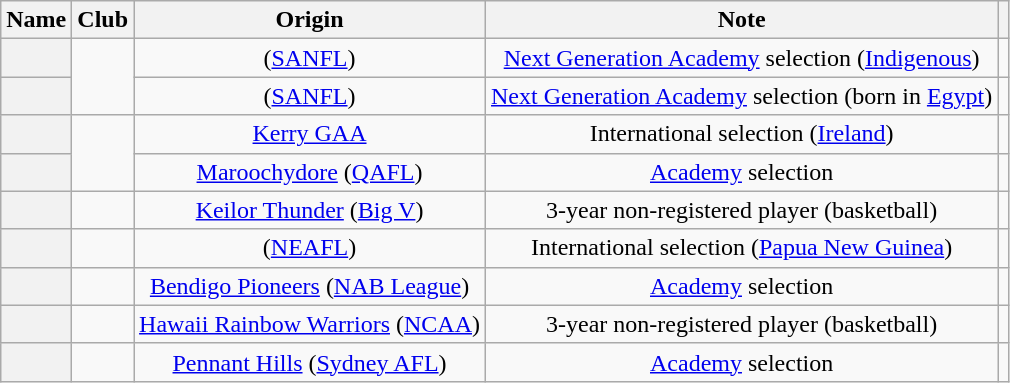<table class="wikitable sortable plainrowheaders" style="text-align:center;">
<tr>
<th scope="col">Name</th>
<th scope="col">Club</th>
<th scope="col">Origin</th>
<th scope="col">Note</th>
<th class="unsortable"></th>
</tr>
<tr>
<th scope="row"></th>
<td rowspan=2></td>
<td> (<a href='#'>SANFL</a>)</td>
<td><a href='#'>Next Generation Academy</a> selection (<a href='#'>Indigenous</a>)</td>
<td></td>
</tr>
<tr>
<th scope="row"></th>
<td> (<a href='#'>SANFL</a>)</td>
<td><a href='#'>Next Generation Academy</a> selection (born in <a href='#'>Egypt</a>)</td>
<td></td>
</tr>
<tr>
<th scope="row"></th>
<td rowspan=2></td>
<td><a href='#'>Kerry GAA</a></td>
<td>International selection (<a href='#'>Ireland</a>)</td>
<td></td>
</tr>
<tr>
<th scope="row"></th>
<td><a href='#'>Maroochydore</a> (<a href='#'>QAFL</a>)</td>
<td><a href='#'>Academy</a> selection</td>
<td></td>
</tr>
<tr>
<th scope="row"></th>
<td></td>
<td><a href='#'>Keilor Thunder</a> (<a href='#'>Big V</a>)</td>
<td>3-year non-registered player (basketball)</td>
<td></td>
</tr>
<tr>
<th scope="row"></th>
<td></td>
<td> (<a href='#'>NEAFL</a>)</td>
<td>International selection (<a href='#'>Papua New Guinea</a>)</td>
<td></td>
</tr>
<tr>
<th scope="row"></th>
<td></td>
<td><a href='#'>Bendigo Pioneers</a> (<a href='#'>NAB League</a>)</td>
<td><a href='#'>Academy</a> selection</td>
<td></td>
</tr>
<tr>
<th scope="row"></th>
<td></td>
<td><a href='#'>Hawaii Rainbow Warriors</a> (<a href='#'>NCAA</a>)</td>
<td>3-year non-registered player (basketball)</td>
<td></td>
</tr>
<tr>
<th scope="row"></th>
<td></td>
<td><a href='#'>Pennant Hills</a> (<a href='#'>Sydney AFL</a>)</td>
<td><a href='#'>Academy</a> selection</td>
<td></td>
</tr>
</table>
